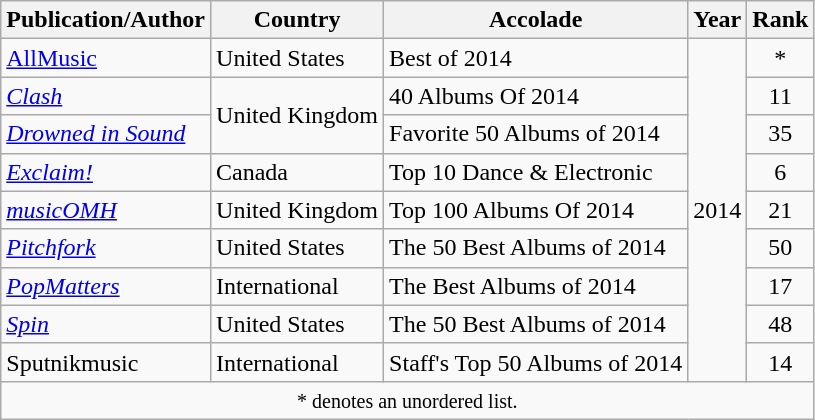<table class="wikitable">
<tr>
<th>Publication/Author</th>
<th>Country</th>
<th>Accolade</th>
<th>Year</th>
<th>Rank</th>
</tr>
<tr>
<td><a href='#'>AllMusic</a></td>
<td>United States</td>
<td>Best of 2014</td>
<td rowspan=9>2014</td>
<td align=center>*</td>
</tr>
<tr>
<td><em><a href='#'>Clash</a></em></td>
<td rowspan=2>United Kingdom</td>
<td>40 Albums Of 2014</td>
<td align=center>11</td>
</tr>
<tr>
<td><em><a href='#'>Drowned in Sound</a></em></td>
<td>Favorite 50 Albums of 2014</td>
<td align=center>35</td>
</tr>
<tr>
<td><em><a href='#'>Exclaim!</a></em></td>
<td>Canada</td>
<td>Top 10 Dance & Electronic</td>
<td align=center>6</td>
</tr>
<tr>
<td><em><a href='#'>musicOMH</a></em></td>
<td>United Kingdom</td>
<td>Top 100 Albums Of 2014</td>
<td align=center>21</td>
</tr>
<tr>
<td><em><a href='#'>Pitchfork</a></em></td>
<td>United States</td>
<td>The 50 Best Albums of 2014</td>
<td align=center>50</td>
</tr>
<tr>
<td><em><a href='#'>PopMatters</a></em></td>
<td>International</td>
<td>The Best Albums of 2014</td>
<td align=center>17</td>
</tr>
<tr>
<td><em><a href='#'>Spin</a></em></td>
<td>United States</td>
<td>The 50 Best Albums of 2014</td>
<td align=center>48</td>
</tr>
<tr>
<td>Sputnikmusic</td>
<td>International</td>
<td>Staff's Top 50 Albums of 2014</td>
<td align=center>14</td>
</tr>
<tr>
<td colspan=5 style="text-align:center;"><small>* denotes an unordered list.</small></td>
</tr>
</table>
